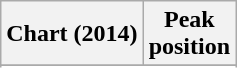<table class="wikitable sortable">
<tr>
<th>Chart (2014)</th>
<th>Peak<br>position</th>
</tr>
<tr>
</tr>
<tr>
</tr>
<tr>
</tr>
<tr>
</tr>
<tr>
</tr>
</table>
